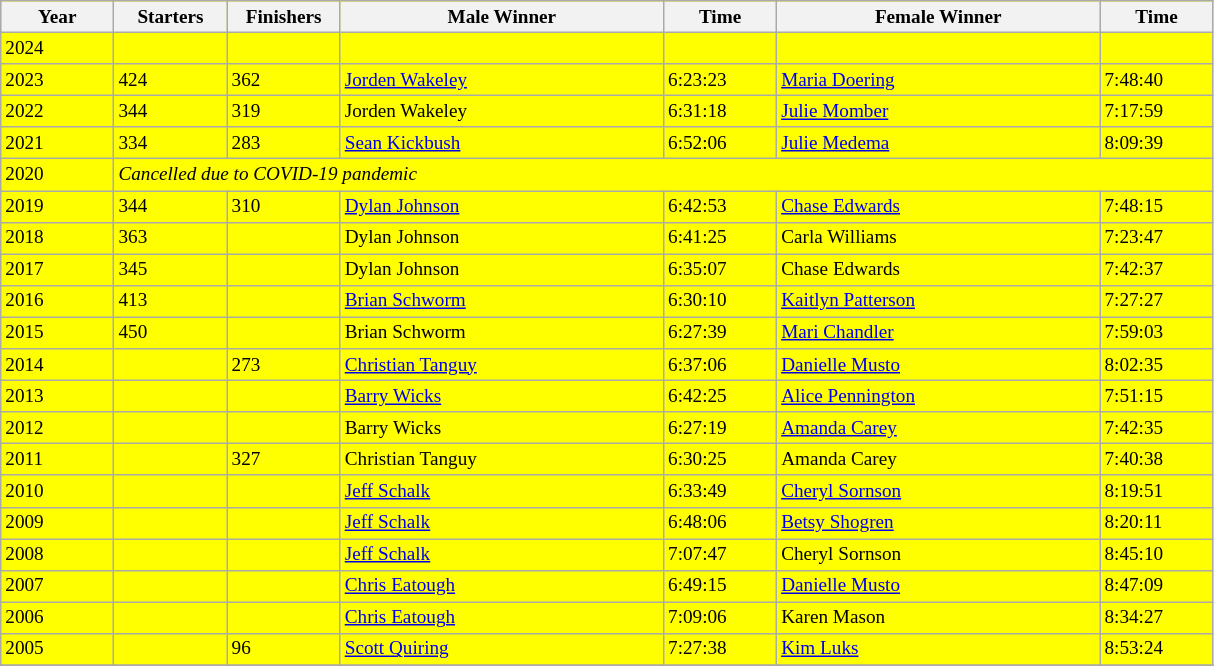<table class="wikitable sortable" width:50% style="font-size:80%; background:yellow">
<tr>
<th style="width:7%;">Year</th>
<th style="width:7%;">Starters</th>
<th style="width:7%;">Finishers</th>
<th style="width:20%;">Male Winner</th>
<th style="width:7%;" data-sort-type="time">Time</th>
<th style="width:20%;">Female Winner</th>
<th style="width:7%;" data-sort-type="time">Time</th>
</tr>
<tr>
<td>2024</td>
<td></td>
<td></td>
<td></td>
<td></td>
<td></td>
<td></td>
</tr>
<tr>
<td>2023</td>
<td>424</td>
<td>362</td>
<td><a href='#'>Jorden Wakeley</a></td>
<td>6:23:23</td>
<td><a href='#'>Maria Doering</a></td>
<td>7:48:40</td>
</tr>
<tr>
<td>2022</td>
<td>344</td>
<td>319</td>
<td>Jorden Wakeley</td>
<td>6:31:18</td>
<td><a href='#'>Julie Momber</a></td>
<td>7:17:59</td>
</tr>
<tr>
<td>2021</td>
<td>334</td>
<td>283</td>
<td><a href='#'>Sean Kickbush</a></td>
<td>6:52:06</td>
<td><a href='#'>Julie Medema</a></td>
<td>8:09:39</td>
</tr>
<tr>
<td>2020</td>
<td colspan="6"><em>Cancelled due to COVID-19 pandemic</em></td>
</tr>
<tr>
<td>2019</td>
<td>344</td>
<td>310</td>
<td><a href='#'>Dylan Johnson</a></td>
<td>6:42:53</td>
<td><a href='#'>Chase Edwards</a></td>
<td>7:48:15</td>
</tr>
<tr>
<td>2018</td>
<td>363</td>
<td></td>
<td>Dylan Johnson</td>
<td>6:41:25</td>
<td>Carla Williams</td>
<td>7:23:47</td>
</tr>
<tr>
<td>2017</td>
<td>345</td>
<td></td>
<td>Dylan Johnson</td>
<td>6:35:07</td>
<td>Chase Edwards</td>
<td>7:42:37</td>
</tr>
<tr>
<td>2016</td>
<td>413</td>
<td></td>
<td><a href='#'>Brian Schworm</a></td>
<td>6:30:10</td>
<td><a href='#'>Kaitlyn Patterson</a></td>
<td>7:27:27</td>
</tr>
<tr>
<td>2015</td>
<td>450</td>
<td></td>
<td>Brian Schworm</td>
<td>6:27:39</td>
<td><a href='#'>Mari Chandler</a></td>
<td>7:59:03</td>
</tr>
<tr>
<td>2014</td>
<td></td>
<td>273</td>
<td><a href='#'>Christian Tanguy</a></td>
<td>6:37:06</td>
<td><a href='#'>Danielle Musto</a></td>
<td>8:02:35</td>
</tr>
<tr>
<td>2013</td>
<td></td>
<td></td>
<td><a href='#'>Barry Wicks</a></td>
<td>6:42:25</td>
<td><a href='#'>Alice Pennington</a></td>
<td>7:51:15</td>
</tr>
<tr>
<td>2012</td>
<td></td>
<td></td>
<td>Barry Wicks</td>
<td>6:27:19</td>
<td><a href='#'>Amanda Carey</a></td>
<td>7:42:35</td>
</tr>
<tr>
<td>2011</td>
<td></td>
<td>327</td>
<td>Christian Tanguy</td>
<td>6:30:25</td>
<td>Amanda Carey</td>
<td>7:40:38</td>
</tr>
<tr>
<td>2010</td>
<td></td>
<td></td>
<td><a href='#'>Jeff Schalk</a></td>
<td>6:33:49</td>
<td><a href='#'>Cheryl Sornson</a></td>
<td>8:19:51</td>
</tr>
<tr>
<td>2009</td>
<td></td>
<td></td>
<td><a href='#'>Jeff Schalk</a></td>
<td>6:48:06</td>
<td><a href='#'>Betsy Shogren</a></td>
<td>8:20:11</td>
</tr>
<tr>
<td>2008</td>
<td></td>
<td></td>
<td><a href='#'>Jeff Schalk</a></td>
<td>7:07:47</td>
<td>Cheryl Sornson</td>
<td>8:45:10</td>
</tr>
<tr>
<td>2007</td>
<td></td>
<td></td>
<td><a href='#'>Chris Eatough</a></td>
<td>6:49:15</td>
<td><a href='#'>Danielle Musto</a></td>
<td>8:47:09</td>
</tr>
<tr>
<td>2006</td>
<td></td>
<td></td>
<td><a href='#'>Chris Eatough</a></td>
<td>7:09:06</td>
<td>Karen Mason</td>
<td>8:34:27</td>
</tr>
<tr>
<td>2005</td>
<td></td>
<td>96</td>
<td><a href='#'>Scott Quiring</a></td>
<td>7:27:38</td>
<td><a href='#'>Kim Luks</a></td>
<td>8:53:24</td>
</tr>
<tr>
</tr>
</table>
